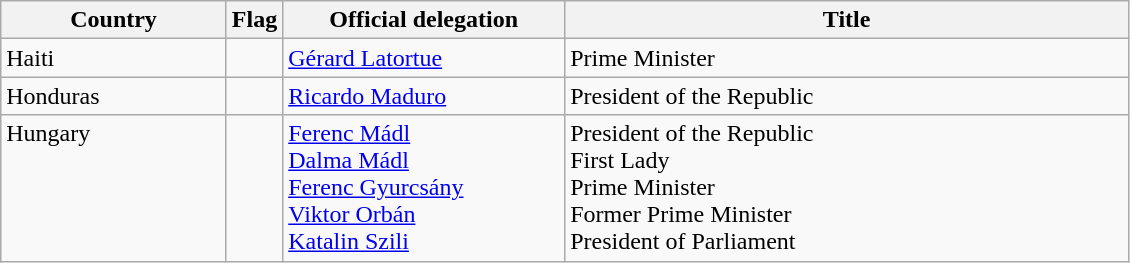<table class="wikitable">
<tr>
<th style="width:20%;">Country</th>
<th>Flag</th>
<th style="width:25%;">Official delegation</th>
<th style="width:50%;">Title</th>
</tr>
<tr valign="top">
<td>Haiti</td>
<td></td>
<td><a href='#'>Gérard Latortue</a></td>
<td>Prime Minister</td>
</tr>
<tr valign="top">
<td>Honduras</td>
<td></td>
<td><a href='#'>Ricardo Maduro</a></td>
<td>President of the Republic</td>
</tr>
<tr valign="top">
<td>Hungary</td>
<td></td>
<td><a href='#'>Ferenc Mádl</a><br><a href='#'>Dalma Mádl</a><br><a href='#'>Ferenc Gyurcsány</a><br><a href='#'>Viktor Orbán</a><br><a href='#'>Katalin Szili</a></td>
<td>President of the Republic<br>First Lady<br>Prime Minister<br>Former Prime Minister<br>President of Parliament</td>
</tr>
</table>
